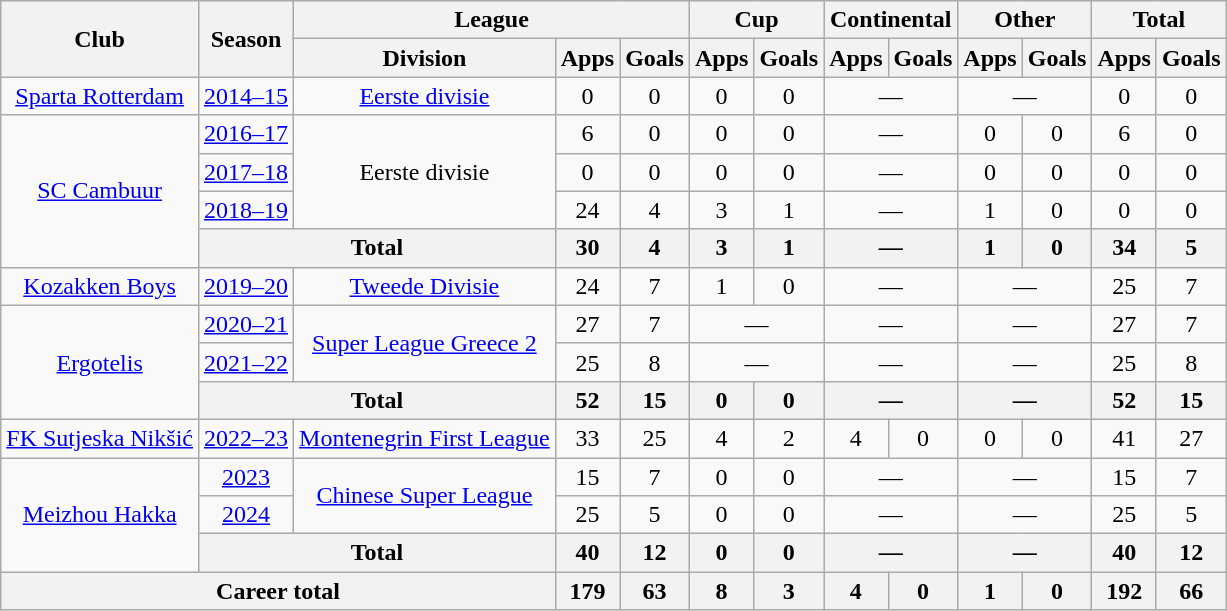<table class="wikitable" style="text-align: center">
<tr>
<th rowspan="2">Club</th>
<th rowspan="2">Season</th>
<th colspan="3">League</th>
<th colspan="2">Cup</th>
<th colspan="2">Continental</th>
<th colspan="2">Other</th>
<th colspan="2">Total</th>
</tr>
<tr>
<th>Division</th>
<th>Apps</th>
<th>Goals</th>
<th>Apps</th>
<th>Goals</th>
<th>Apps</th>
<th>Goals</th>
<th>Apps</th>
<th>Goals</th>
<th>Apps</th>
<th>Goals</th>
</tr>
<tr>
<td><a href='#'>Sparta Rotterdam</a></td>
<td><a href='#'>2014–15</a></td>
<td><a href='#'>Eerste divisie</a></td>
<td>0</td>
<td>0</td>
<td>0</td>
<td>0</td>
<td colspan=2>—</td>
<td colspan=2>—</td>
<td>0</td>
<td>0</td>
</tr>
<tr>
<td rowspan="4"><a href='#'>SC Cambuur</a></td>
<td><a href='#'>2016–17</a></td>
<td rowspan="3">Eerste divisie</td>
<td>6</td>
<td>0</td>
<td>0</td>
<td>0</td>
<td colspan=2>—</td>
<td>0</td>
<td>0</td>
<td>6</td>
<td>0</td>
</tr>
<tr>
<td><a href='#'>2017–18</a></td>
<td>0</td>
<td>0</td>
<td>0</td>
<td>0</td>
<td colspan=2>—</td>
<td>0</td>
<td>0</td>
<td>0</td>
<td>0</td>
</tr>
<tr>
<td><a href='#'>2018–19</a></td>
<td>24</td>
<td>4</td>
<td>3</td>
<td>1</td>
<td colspan=2>—</td>
<td>1</td>
<td>0</td>
<td>0</td>
<td>0</td>
</tr>
<tr>
<th colspan="2"><strong>Total</strong></th>
<th>30</th>
<th>4</th>
<th>3</th>
<th>1</th>
<th colspan=2>—</th>
<th>1</th>
<th>0</th>
<th>34</th>
<th>5</th>
</tr>
<tr>
<td><a href='#'>Kozakken Boys</a></td>
<td><a href='#'>2019–20</a></td>
<td><a href='#'>Tweede Divisie</a></td>
<td>24</td>
<td>7</td>
<td>1</td>
<td>0</td>
<td colspan=2>—</td>
<td colspan=2>—</td>
<td>25</td>
<td>7</td>
</tr>
<tr>
<td rowspan="3"><a href='#'>Ergotelis</a></td>
<td><a href='#'>2020–21</a></td>
<td rowspan="2"><a href='#'>Super League Greece 2</a></td>
<td>27</td>
<td>7</td>
<td colspan=2>—</td>
<td colspan=2>—</td>
<td colspan=2>—</td>
<td>27</td>
<td>7</td>
</tr>
<tr>
<td><a href='#'>2021–22</a></td>
<td>25</td>
<td>8</td>
<td colspan=2>—</td>
<td colspan=2>—</td>
<td colspan=2>—</td>
<td>25</td>
<td>8</td>
</tr>
<tr>
<th colspan="2"><strong>Total</strong></th>
<th>52</th>
<th>15</th>
<th>0</th>
<th>0</th>
<th colspan=2>—</th>
<th colspan=2>—</th>
<th>52</th>
<th>15</th>
</tr>
<tr>
<td><a href='#'>FK Sutjeska Nikšić</a></td>
<td><a href='#'>2022–23</a></td>
<td><a href='#'>Montenegrin First League</a></td>
<td>33</td>
<td>25</td>
<td>4</td>
<td>2</td>
<td>4</td>
<td>0</td>
<td>0</td>
<td>0</td>
<td>41</td>
<td>27</td>
</tr>
<tr>
<td rowspan="3"><a href='#'>Meizhou Hakka</a></td>
<td><a href='#'>2023</a></td>
<td rowspan="2"><a href='#'>Chinese Super League</a></td>
<td>15</td>
<td>7</td>
<td>0</td>
<td>0</td>
<td colspan=2>—</td>
<td colspan=2>—</td>
<td>15</td>
<td>7</td>
</tr>
<tr>
<td><a href='#'>2024</a></td>
<td>25</td>
<td>5</td>
<td>0</td>
<td>0</td>
<td colspan=2>—</td>
<td colspan=2>—</td>
<td>25</td>
<td>5</td>
</tr>
<tr>
<th colspan="2"><strong>Total</strong></th>
<th>40</th>
<th>12</th>
<th>0</th>
<th>0</th>
<th colspan=2>—</th>
<th colspan=2>—</th>
<th>40</th>
<th>12</th>
</tr>
<tr>
<th colspan=3>Career total</th>
<th>179</th>
<th>63</th>
<th>8</th>
<th>3</th>
<th>4</th>
<th>0</th>
<th>1</th>
<th>0</th>
<th>192</th>
<th>66</th>
</tr>
</table>
